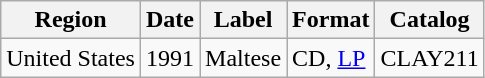<table class="wikitable">
<tr>
<th>Region</th>
<th>Date</th>
<th>Label</th>
<th>Format</th>
<th>Catalog</th>
</tr>
<tr>
<td>United States</td>
<td>1991</td>
<td>Maltese</td>
<td>CD, <a href='#'>LP</a></td>
<td>CLAY211</td>
</tr>
</table>
